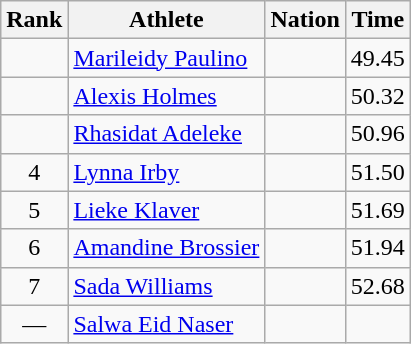<table class="wikitable">
<tr>
<th scope="col">Rank</th>
<th scope="col">Athlete</th>
<th scope="col">Nation</th>
<th scope="col">Time</th>
</tr>
<tr>
<td align=center></td>
<td><a href='#'>Marileidy Paulino</a></td>
<td></td>
<td>49.45</td>
</tr>
<tr>
<td align=center></td>
<td><a href='#'>Alexis Holmes</a></td>
<td></td>
<td>50.32</td>
</tr>
<tr>
<td align=center></td>
<td><a href='#'>Rhasidat Adeleke</a></td>
<td></td>
<td>50.96</td>
</tr>
<tr>
<td align=center>4</td>
<td><a href='#'>Lynna Irby</a></td>
<td></td>
<td>51.50</td>
</tr>
<tr>
<td align=center>5</td>
<td><a href='#'>Lieke Klaver</a></td>
<td></td>
<td>51.69</td>
</tr>
<tr>
<td align=center>6</td>
<td><a href='#'>Amandine Brossier</a></td>
<td></td>
<td>51.94</td>
</tr>
<tr>
<td align=center>7</td>
<td><a href='#'>Sada Williams</a></td>
<td></td>
<td>52.68</td>
</tr>
<tr>
<td align=center>—</td>
<td><a href='#'>Salwa Eid Naser</a></td>
<td></td>
<td></td>
</tr>
</table>
